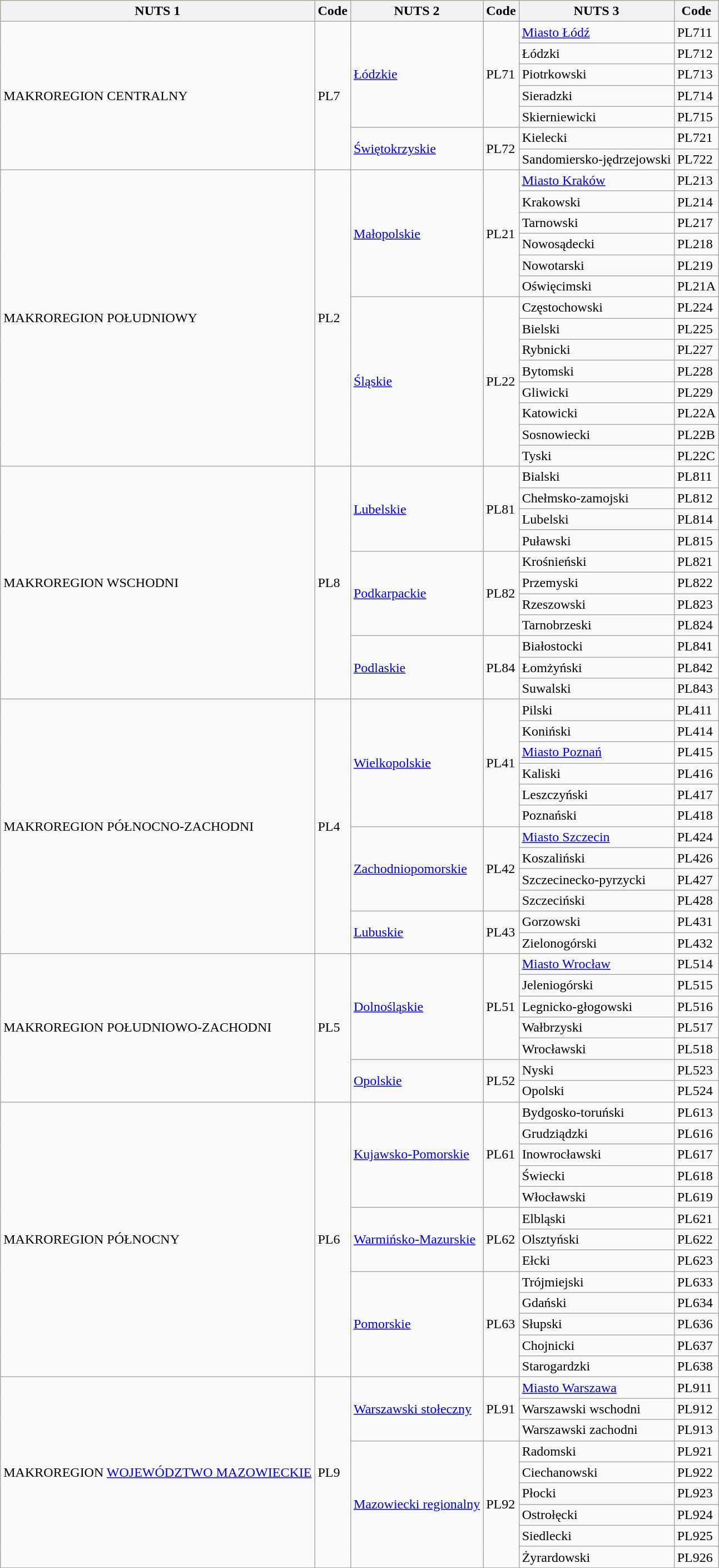<table cellspacing="0" cellpadding="2" align="center" border="1" class="wikitable">
<tr style="background-color:#ffd700;text-align:left">
<th>NUTS 1</th>
<th>Code</th>
<th>NUTS 2</th>
<th>Code</th>
<th>NUTS 3</th>
<th>Code</th>
</tr>
<tr>
<td rowspan="7">MAKROREGION CENTRALNY</td>
<td rowspan="7">PL7</td>
<td rowspan="5"><a href='#'>Łódzkie</a></td>
<td rowspan="5">PL71</td>
<td><a href='#'>Miasto Łódź</a></td>
<td>PL711</td>
</tr>
<tr>
<td>Łódzki</td>
<td>PL712</td>
</tr>
<tr>
<td>Piotrkowski</td>
<td>PL713</td>
</tr>
<tr>
<td>Sieradzki</td>
<td>PL714</td>
</tr>
<tr>
<td>Skierniewicki</td>
<td>PL715</td>
</tr>
<tr>
<td rowspan="2"><a href='#'>Świętokrzyskie</a></td>
<td rowspan="2">PL72</td>
<td>Kielecki</td>
<td>PL721</td>
</tr>
<tr>
<td>Sandomiersko-jędrzejowski</td>
<td>PL722</td>
</tr>
<tr>
<td rowspan="14">MAKROREGION POŁUDNIOWY</td>
<td rowspan="14">PL2</td>
<td rowspan="6"><a href='#'>Małopolskie</a></td>
<td rowspan="6">PL21</td>
<td><a href='#'>Miasto Kraków</a></td>
<td>PL213</td>
</tr>
<tr>
<td>Krakowski</td>
<td>PL214</td>
</tr>
<tr>
<td>Tarnowski</td>
<td>PL217</td>
</tr>
<tr>
<td>Nowosądecki</td>
<td>PL218</td>
</tr>
<tr>
<td>Nowotarski</td>
<td>PL219</td>
</tr>
<tr>
<td>Oświęcimski</td>
<td>PL21A</td>
</tr>
<tr>
<td rowspan="8"><a href='#'>Śląskie</a></td>
<td rowspan="8">PL22</td>
<td>Częstochowski</td>
<td>PL224</td>
</tr>
<tr>
<td>Bielski</td>
<td>PL225</td>
</tr>
<tr>
<td>Rybnicki</td>
<td>PL227</td>
</tr>
<tr>
<td>Bytomski</td>
<td>PL228</td>
</tr>
<tr>
<td>Gliwicki</td>
<td>PL229</td>
</tr>
<tr>
<td>Katowicki</td>
<td>PL22A</td>
</tr>
<tr>
<td>Sosnowiecki</td>
<td>PL22B</td>
</tr>
<tr>
<td>Tyski</td>
<td>PL22C</td>
</tr>
<tr>
<td rowspan="11">MAKROREGION WSCHODNI</td>
<td rowspan="11">PL8</td>
<td rowspan="4"><a href='#'>Lubelskie</a></td>
<td rowspan="4">PL81</td>
<td>Bialski</td>
<td>PL811</td>
</tr>
<tr>
<td>Chełmsko-zamojski</td>
<td>PL812</td>
</tr>
<tr>
<td>Lubelski</td>
<td>PL814</td>
</tr>
<tr>
<td>Puławski</td>
<td>PL815</td>
</tr>
<tr>
<td rowspan="4"><a href='#'>Podkarpackie</a></td>
<td rowspan="4">PL82</td>
<td>Krośnieński</td>
<td>PL821</td>
</tr>
<tr>
<td>Przemyski</td>
<td>PL822</td>
</tr>
<tr>
<td>Rzeszowski</td>
<td>PL823</td>
</tr>
<tr>
<td>Tarnobrzeski</td>
<td>PL824</td>
</tr>
<tr>
<td rowspan="3"><a href='#'>Podlaskie</a></td>
<td rowspan="3">PL84</td>
<td>Białostocki</td>
<td>PL841</td>
</tr>
<tr>
<td>Łomżyński</td>
<td>PL842</td>
</tr>
<tr>
<td>Suwalski</td>
<td>PL843</td>
</tr>
<tr>
<td rowspan="12">MAKROREGION PÓŁNOCNO-ZACHODNI</td>
<td rowspan="12">PL4</td>
<td rowspan="6"><a href='#'>Wielkopolskie</a></td>
<td rowspan="6">PL41</td>
<td>Pilski</td>
<td>PL411</td>
</tr>
<tr>
<td>Koniński</td>
<td>PL414</td>
</tr>
<tr>
<td><a href='#'>Miasto Poznań</a></td>
<td>PL415</td>
</tr>
<tr>
<td>Kaliski</td>
<td>PL416</td>
</tr>
<tr>
<td>Leszczyński</td>
<td>PL417</td>
</tr>
<tr>
<td>Poznański</td>
<td>PL418</td>
</tr>
<tr>
<td rowspan="4"><a href='#'>Zachodniopomorskie</a></td>
<td rowspan="4">PL42</td>
<td><a href='#'>Miasto Szczecin</a></td>
<td>PL424</td>
</tr>
<tr>
<td>Koszaliński</td>
<td>PL426</td>
</tr>
<tr>
<td>Szczecinecko-pyrzycki</td>
<td>PL427</td>
</tr>
<tr>
<td>Szczeciński</td>
<td>PL428</td>
</tr>
<tr>
<td rowspan="2"><a href='#'>Lubuskie</a></td>
<td rowspan="2">PL43</td>
<td>Gorzowski</td>
<td>PL431</td>
</tr>
<tr>
<td>Zielonogórski</td>
<td>PL432</td>
</tr>
<tr>
<td rowspan="7">MAKROREGION POŁUDNIOWO-ZACHODNI</td>
<td rowspan="7">PL5</td>
<td rowspan="5"><a href='#'>Dolnośląskie</a></td>
<td rowspan="5">PL51</td>
<td><a href='#'>Miasto Wrocław</a></td>
<td>PL514</td>
</tr>
<tr>
<td>Jeleniogórski</td>
<td>PL515</td>
</tr>
<tr>
<td>Legnicko-głogowski</td>
<td>PL516</td>
</tr>
<tr>
<td>Wałbrzyski</td>
<td>PL517</td>
</tr>
<tr>
<td>Wrocławski</td>
<td>PL518</td>
</tr>
<tr>
<td rowspan="2"><a href='#'>Opolskie</a></td>
<td rowspan="2">PL52</td>
<td>Nyski</td>
<td>PL523</td>
</tr>
<tr>
<td>Opolski</td>
<td>PL524</td>
</tr>
<tr>
<td rowspan="13">MAKROREGION PÓŁNOCNY</td>
<td rowspan="13">PL6</td>
<td rowspan="5"><a href='#'>Kujawsko-Pomorskie</a></td>
<td rowspan="5">PL61</td>
<td>Bydgosko-toruński</td>
<td>PL613</td>
</tr>
<tr>
<td>Grudziądzki</td>
<td>PL616</td>
</tr>
<tr>
<td>Inowrocławski</td>
<td>PL617</td>
</tr>
<tr>
<td>Świecki</td>
<td>PL618</td>
</tr>
<tr>
<td>Włocławski</td>
<td>PL619</td>
</tr>
<tr>
<td rowspan="3"><a href='#'>Warmińsko-Mazurskie</a></td>
<td rowspan="3">PL62</td>
<td>Elbląski</td>
<td>PL621</td>
</tr>
<tr>
<td>Olsztyński</td>
<td>PL622</td>
</tr>
<tr>
<td>Ełcki</td>
<td>PL623</td>
</tr>
<tr>
<td rowspan="5"><a href='#'>Pomorskie</a></td>
<td rowspan="5">PL63</td>
<td>Trójmiejski</td>
<td>PL633</td>
</tr>
<tr>
<td>Gdański</td>
<td>PL634</td>
</tr>
<tr>
<td>Słupski</td>
<td>PL636</td>
</tr>
<tr>
<td>Chojnicki</td>
<td>PL637</td>
</tr>
<tr>
<td>Starogardzki</td>
<td>PL638</td>
</tr>
<tr>
<td rowspan="9">MAKROREGION <a href='#'>WOJEWÓDZTWO MAZOWIECKIE</a></td>
<td rowspan="9">PL9</td>
<td rowspan="3"><a href='#'>Warszawski stołeczny</a></td>
<td rowspan="3">PL91</td>
<td><a href='#'>Miasto Warszawa</a></td>
<td>PL911</td>
</tr>
<tr>
<td>Warszawski wschodni</td>
<td>PL912</td>
</tr>
<tr>
<td>Warszawski zachodni</td>
<td>PL913</td>
</tr>
<tr>
<td rowspan="6"><a href='#'>Mazowiecki regionalny</a></td>
<td rowspan="6">PL92</td>
<td>Radomski</td>
<td>PL921</td>
</tr>
<tr>
<td>Ciechanowski</td>
<td>PL922</td>
</tr>
<tr>
<td>Płocki</td>
<td>PL923</td>
</tr>
<tr>
<td>Ostrołęcki</td>
<td>PL924</td>
</tr>
<tr>
<td>Siedlecki</td>
<td>PL925</td>
</tr>
<tr>
<td>Żyrardowski</td>
<td>PL926</td>
</tr>
</table>
